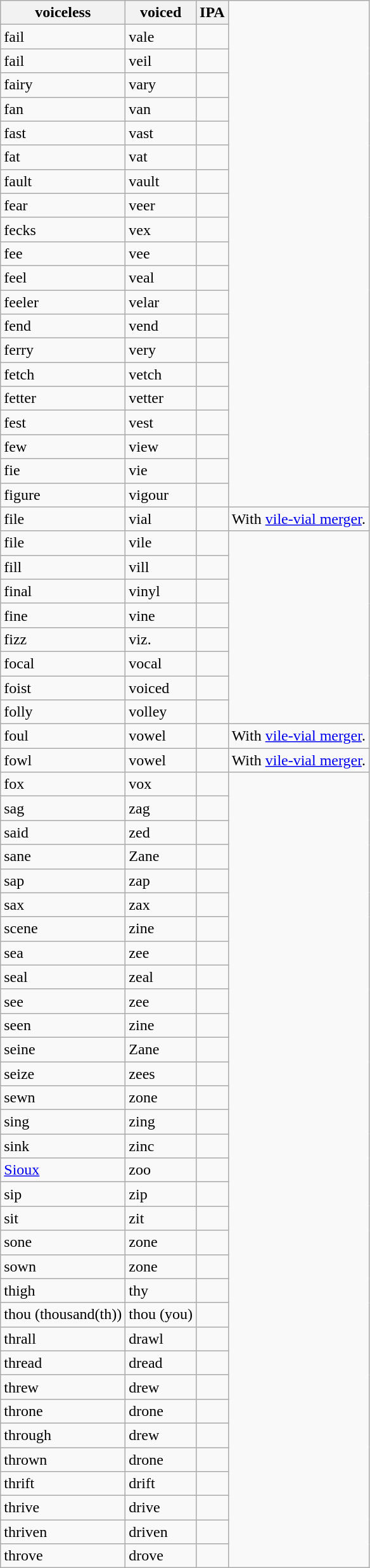<table class="wikitable sortable mw-collapsible mw-collapsed">
<tr>
<th>voiceless</th>
<th>voiced</th>
<th>IPA</th>
</tr>
<tr>
<td>fail</td>
<td>vale</td>
<td></td>
</tr>
<tr>
<td>fail</td>
<td>veil</td>
<td></td>
</tr>
<tr>
<td>fairy</td>
<td>vary</td>
<td></td>
</tr>
<tr>
<td>fan</td>
<td>van</td>
<td></td>
</tr>
<tr>
<td>fast</td>
<td>vast</td>
<td></td>
</tr>
<tr>
<td>fat</td>
<td>vat</td>
<td></td>
</tr>
<tr>
<td>fault</td>
<td>vault</td>
<td></td>
</tr>
<tr>
<td>fear</td>
<td>veer</td>
<td></td>
</tr>
<tr>
<td>fecks</td>
<td>vex</td>
<td></td>
</tr>
<tr>
<td>fee</td>
<td>vee</td>
<td></td>
</tr>
<tr>
<td>feel</td>
<td>veal</td>
<td></td>
</tr>
<tr>
<td>feeler</td>
<td>velar</td>
<td></td>
</tr>
<tr>
<td>fend</td>
<td>vend</td>
<td></td>
</tr>
<tr>
<td>ferry</td>
<td>very</td>
<td></td>
</tr>
<tr>
<td>fetch</td>
<td>vetch</td>
<td></td>
</tr>
<tr>
<td>fetter</td>
<td>vetter</td>
<td></td>
</tr>
<tr>
<td>fest</td>
<td>vest</td>
<td></td>
</tr>
<tr>
<td>few</td>
<td>view</td>
<td></td>
</tr>
<tr>
<td>fie</td>
<td>vie</td>
<td></td>
</tr>
<tr>
<td>figure</td>
<td>vigour</td>
<td></td>
</tr>
<tr>
<td>file</td>
<td>vial</td>
<td></td>
<td>With <a href='#'>vile-vial merger</a>.</td>
</tr>
<tr>
<td>file</td>
<td>vile</td>
<td></td>
</tr>
<tr>
<td>fill</td>
<td>vill</td>
<td></td>
</tr>
<tr>
<td>final</td>
<td>vinyl</td>
<td></td>
</tr>
<tr>
<td>fine</td>
<td>vine</td>
<td></td>
</tr>
<tr>
<td>fizz</td>
<td>viz.</td>
<td></td>
</tr>
<tr>
<td>focal</td>
<td>vocal</td>
<td></td>
</tr>
<tr>
<td>foist</td>
<td>voiced</td>
<td></td>
</tr>
<tr>
<td>folly</td>
<td>volley</td>
<td></td>
</tr>
<tr>
<td>foul</td>
<td>vowel</td>
<td></td>
<td>With <a href='#'>vile-vial merger</a>.</td>
</tr>
<tr>
<td>fowl</td>
<td>vowel</td>
<td></td>
<td>With <a href='#'>vile-vial merger</a>.</td>
</tr>
<tr>
<td>fox</td>
<td>vox</td>
<td></td>
</tr>
<tr>
<td>sag</td>
<td>zag</td>
<td></td>
</tr>
<tr>
<td>said</td>
<td>zed</td>
<td></td>
</tr>
<tr>
<td>sane</td>
<td>Zane</td>
<td></td>
</tr>
<tr>
<td>sap</td>
<td>zap</td>
<td></td>
</tr>
<tr>
<td>sax</td>
<td>zax</td>
<td></td>
</tr>
<tr>
<td>scene</td>
<td>zine</td>
<td></td>
</tr>
<tr>
<td>sea</td>
<td>zee</td>
<td></td>
</tr>
<tr>
<td>seal</td>
<td>zeal</td>
<td></td>
</tr>
<tr>
<td>see</td>
<td>zee</td>
<td></td>
</tr>
<tr>
<td>seen</td>
<td>zine</td>
<td></td>
</tr>
<tr>
<td>seine</td>
<td>Zane</td>
<td></td>
</tr>
<tr>
<td>seize</td>
<td>zees</td>
<td></td>
</tr>
<tr>
<td>sewn</td>
<td>zone</td>
<td></td>
</tr>
<tr>
<td>sing</td>
<td>zing</td>
<td></td>
</tr>
<tr>
<td>sink</td>
<td>zinc</td>
<td></td>
</tr>
<tr>
<td><a href='#'>Sioux</a></td>
<td>zoo</td>
<td></td>
</tr>
<tr>
<td>sip</td>
<td>zip</td>
<td></td>
</tr>
<tr>
<td>sit</td>
<td>zit</td>
<td></td>
</tr>
<tr>
<td>sone</td>
<td>zone</td>
<td></td>
</tr>
<tr>
<td>sown</td>
<td>zone</td>
<td></td>
</tr>
<tr>
<td>thigh</td>
<td>thy</td>
<td></td>
</tr>
<tr>
<td>thou (thousand(th))</td>
<td>thou (you)</td>
<td></td>
</tr>
<tr>
<td>thrall</td>
<td>drawl</td>
<td></td>
</tr>
<tr>
<td>thread</td>
<td>dread</td>
<td></td>
</tr>
<tr>
<td>threw</td>
<td>drew</td>
<td></td>
</tr>
<tr>
<td>throne</td>
<td>drone</td>
<td></td>
</tr>
<tr>
<td>through</td>
<td>drew</td>
<td></td>
</tr>
<tr>
<td>thrown</td>
<td>drone</td>
<td></td>
</tr>
<tr>
<td>thrift</td>
<td>drift</td>
<td></td>
</tr>
<tr>
<td>thrive</td>
<td>drive</td>
<td></td>
</tr>
<tr>
<td>thriven</td>
<td>driven</td>
<td></td>
</tr>
<tr>
<td>throve</td>
<td>drove</td>
<td></td>
</tr>
</table>
